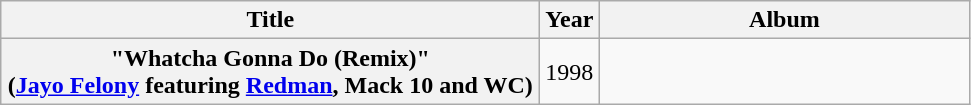<table class="wikitable plainrowheaders" style="text-align:center;">
<tr>
<th scope="col" rowspan="1" style="width:22em;">Title</th>
<th scope="col" rowspan="1">Year</th>
<th scope="col" rowspan="1" style="width:15em;">Album</th>
</tr>
<tr>
<th scope="row">"Whatcha Gonna Do (Remix)"<br><span>(<a href='#'>Jayo Felony</a> featuring <a href='#'>Redman</a>, Mack 10 and WC)</span></th>
<td rowspan="1">1998</td>
<td></td>
</tr>
</table>
